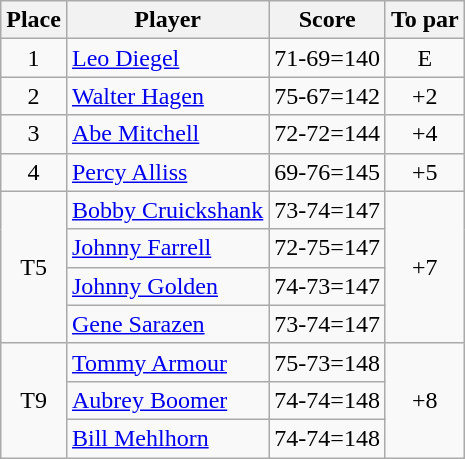<table class=wikitable>
<tr>
<th>Place</th>
<th>Player</th>
<th>Score</th>
<th>To par</th>
</tr>
<tr>
<td align=center>1</td>
<td> <a href='#'>Leo Diegel</a></td>
<td>71-69=140</td>
<td align=center>E</td>
</tr>
<tr>
<td align=center>2</td>
<td> <a href='#'>Walter Hagen</a></td>
<td>75-67=142</td>
<td align=center>+2</td>
</tr>
<tr>
<td align=center>3</td>
<td> <a href='#'>Abe Mitchell</a></td>
<td>72-72=144</td>
<td align=center>+4</td>
</tr>
<tr>
<td align=center>4</td>
<td> <a href='#'>Percy Alliss</a></td>
<td>69-76=145</td>
<td align=center>+5</td>
</tr>
<tr>
<td rowspan=4 align=center>T5</td>
<td> <a href='#'>Bobby Cruickshank</a></td>
<td>73-74=147</td>
<td rowspan=4 align=center>+7</td>
</tr>
<tr>
<td> <a href='#'>Johnny Farrell</a></td>
<td>72-75=147</td>
</tr>
<tr>
<td> <a href='#'>Johnny Golden</a></td>
<td>74-73=147</td>
</tr>
<tr>
<td> <a href='#'>Gene Sarazen</a></td>
<td>73-74=147</td>
</tr>
<tr>
<td rowspan=3 align=center>T9</td>
<td> <a href='#'>Tommy Armour</a></td>
<td>75-73=148</td>
<td rowspan=3 align=center>+8</td>
</tr>
<tr>
<td> <a href='#'>Aubrey Boomer</a></td>
<td>74-74=148</td>
</tr>
<tr>
<td> <a href='#'>Bill Mehlhorn</a></td>
<td>74-74=148</td>
</tr>
</table>
